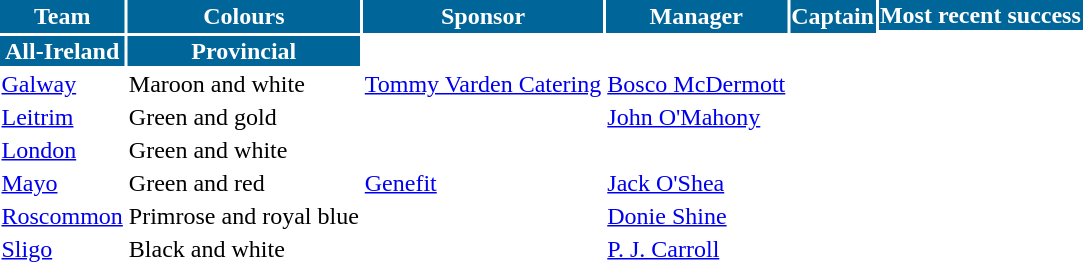<table cellpadding="1" 1px #aaa 90%;">
<tr style="background:#069; color:white;">
<th rowspan="2">Team</th>
<th rowspan="2">Colours</th>
<th rowspan="2">Sponsor</th>
<th rowspan="2">Manager</th>
<th rowspan="2">Captain</th>
<th colspan="2">Most recent success</th>
</tr>
<tr>
</tr>
<tr style="background:#069; color:white;">
<th>All-Ireland</th>
<th>Provincial</th>
</tr>
<tr>
<td><a href='#'>Galway</a></td>
<td> Maroon and white</td>
<td><a href='#'>Tommy Varden Catering</a></td>
<td><a href='#'>Bosco McDermott</a></td>
<td></td>
<td></td>
<td></td>
</tr>
<tr>
<td><a href='#'>Leitrim</a></td>
<td> Green and gold</td>
<td></td>
<td><a href='#'>John O'Mahony</a></td>
<td></td>
<td></td>
<td></td>
</tr>
<tr>
<td><a href='#'>London</a></td>
<td> Green and white</td>
<td></td>
<td></td>
<td></td>
<td></td>
<td></td>
</tr>
<tr>
<td><a href='#'>Mayo</a></td>
<td> Green and red</td>
<td><a href='#'>Genefit</a></td>
<td><a href='#'>Jack O'Shea</a></td>
<td><a href='#'></a></td>
<td></td>
<td></td>
</tr>
<tr>
<td><a href='#'>Roscommon</a></td>
<td> Primrose and royal blue</td>
<td></td>
<td><a href='#'>Donie Shine</a></td>
<td></td>
<td></td>
<td></td>
</tr>
<tr>
<td><a href='#'>Sligo</a></td>
<td> Black and white</td>
<td></td>
<td><a href='#'>P. J. Carroll</a></td>
<td></td>
<td></td>
<td></td>
</tr>
</table>
